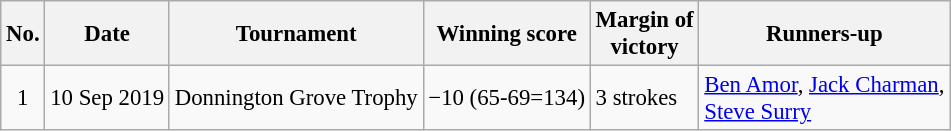<table class="wikitable" style="font-size:95%;">
<tr>
<th>No.</th>
<th>Date</th>
<th>Tournament</th>
<th>Winning score</th>
<th>Margin of<br>victory</th>
<th>Runners-up</th>
</tr>
<tr>
<td align=center>1</td>
<td align=right>10 Sep 2019</td>
<td>Donnington Grove Trophy</td>
<td>−10 (65-69=134)</td>
<td>3 strokes</td>
<td> <a href='#'>Ben Amor</a>,  <a href='#'>Jack Charman</a>,<br> <a href='#'>Steve Surry</a></td>
</tr>
</table>
